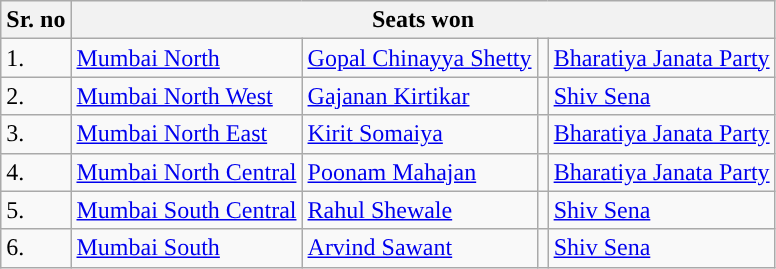<table class="wikitable sortable">
<tr>
<th>Sr. no</th>
<th colspan="4">Seats won</th>
</tr>
<tr>
<td>1.</td>
<td><a href='#'>Mumbai North</a></td>
<td><a href='#'>Gopal Chinayya Shetty</a></td>
<td style="background-color:"></td>
<td><a href='#'>Bharatiya Janata Party</a></td>
</tr>
<tr>
<td>2.</td>
<td><a href='#'>Mumbai North West</a></td>
<td><a href='#'>Gajanan Kirtikar</a></td>
<td style="background-color: "></td>
<td><a href='#'>Shiv Sena</a></td>
</tr>
<tr>
<td>3.</td>
<td><a href='#'>Mumbai North East</a></td>
<td><a href='#'>Kirit Somaiya</a></td>
<td style="background-color:"></td>
<td><a href='#'>Bharatiya Janata Party</a></td>
</tr>
<tr>
<td>4.</td>
<td><a href='#'>Mumbai North Central</a></td>
<td><a href='#'>Poonam Mahajan</a></td>
<td style="background-color:"></td>
<td><a href='#'>Bharatiya Janata Party</a></td>
</tr>
<tr>
<td>5.</td>
<td><a href='#'>Mumbai South Central</a></td>
<td><a href='#'>Rahul Shewale</a></td>
<td style="background-color: "></td>
<td><a href='#'>Shiv Sena</a></td>
</tr>
<tr>
<td>6.</td>
<td><a href='#'>Mumbai South</a></td>
<td><a href='#'>Arvind Sawant</a></td>
<td style="background-color: "></td>
<td><a href='#'>Shiv Sena</a></td>
</tr>
</table>
